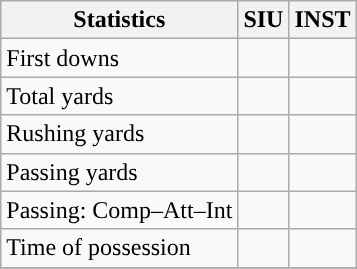<table class="wikitable" style="float: left;">
<tr>
<th>Statistics</th>
<th>SIU</th>
<th>INST</th>
</tr>
<tr>
<td>First downs</td>
<td></td>
<td></td>
</tr>
<tr>
<td>Total yards</td>
<td></td>
<td></td>
</tr>
<tr>
<td>Rushing yards</td>
<td></td>
<td></td>
</tr>
<tr>
<td>Passing yards</td>
<td></td>
<td></td>
</tr>
<tr>
<td>Passing: Comp–Att–Int</td>
<td></td>
<td></td>
</tr>
<tr>
<td>Time of possession</td>
<td></td>
<td></td>
</tr>
<tr>
</tr>
</table>
